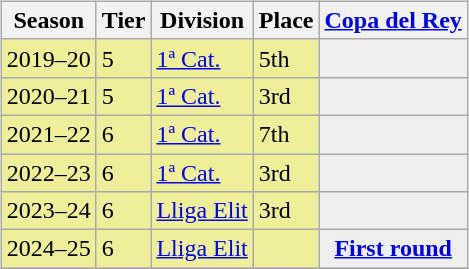<table>
<tr>
<td valign="top" width=0%><br><table class="wikitable">
<tr style="background:#f0f6fa;">
<th>Season</th>
<th>Tier</th>
<th>Division</th>
<th>Place</th>
<th><a href='#'>Copa del Rey</a></th>
</tr>
<tr>
<td style="background:#EFEF99;">2019–20</td>
<td style="background:#EFEF99;">5</td>
<td style="background:#EFEF99;"><a href='#'>1ª Cat.</a></td>
<td style="background:#EFEF99;">5th</td>
<th style="background:#EFEFEF;"></th>
</tr>
<tr>
<td style="background:#EFEF99;">2020–21</td>
<td style="background:#EFEF99;">5</td>
<td style="background:#EFEF99;"><a href='#'>1ª Cat.</a></td>
<td style="background:#EFEF99;">3rd</td>
<th style="background:#EFEFEF;"></th>
</tr>
<tr>
<td style="background:#EFEF99;">2021–22</td>
<td style="background:#EFEF99;">6</td>
<td style="background:#EFEF99;"><a href='#'>1ª Cat.</a></td>
<td style="background:#EFEF99;">7th</td>
<th style="background:#EFEFEF;"></th>
</tr>
<tr>
<td style="background:#EFEF99;">2022–23</td>
<td style="background:#EFEF99;">6</td>
<td style="background:#EFEF99;"><a href='#'>1ª Cat.</a></td>
<td style="background:#EFEF99;">3rd</td>
<th style="background:#EFEFEF;"></th>
</tr>
<tr>
<td style="background:#EFEF99;">2023–24</td>
<td style="background:#EFEF99;">6</td>
<td style="background:#EFEF99;"><a href='#'>Lliga Elit</a></td>
<td style="background:#EFEF99;">3rd</td>
<th style="background:#EFEFEF;"></th>
</tr>
<tr>
<td style="background:#EFEF99;">2024–25</td>
<td style="background:#EFEF99;">6</td>
<td style="background:#EFEF99;"><a href='#'>Lliga Elit</a></td>
<td style="background:#EFEF99;"></td>
<th style="background:#EFEFEF;"><a href='#'>First round</a></th>
</tr>
<tr>
</tr>
</table>
</td>
</tr>
</table>
